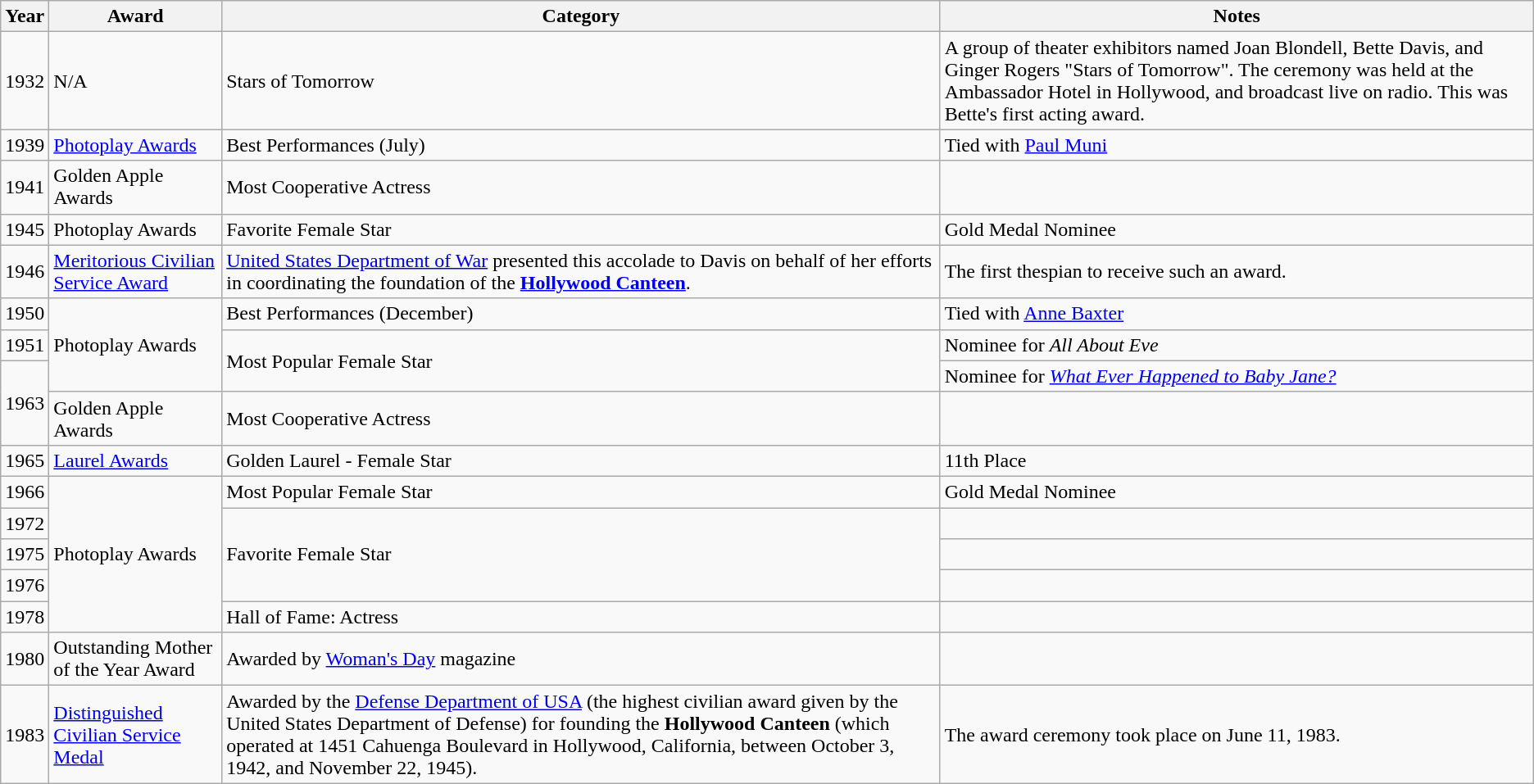<table class="wikitable">
<tr>
<th>Year</th>
<th>Award</th>
<th>Category</th>
<th>Notes</th>
</tr>
<tr>
<td>1932</td>
<td>N/A</td>
<td>Stars of Tomorrow</td>
<td>A group of theater exhibitors named Joan Blondell, Bette Davis, and Ginger Rogers "Stars of Tomorrow". The ceremony was held at the Ambassador Hotel in Hollywood, and broadcast live on radio. This was Bette's first acting award.</td>
</tr>
<tr>
<td>1939</td>
<td><a href='#'>Photoplay Awards</a></td>
<td>Best Performances (July)</td>
<td>Tied with <a href='#'>Paul Muni</a></td>
</tr>
<tr>
<td>1941</td>
<td>Golden Apple Awards</td>
<td>Most Cooperative Actress</td>
<td></td>
</tr>
<tr>
<td>1945</td>
<td>Photoplay Awards</td>
<td>Favorite Female Star</td>
<td>Gold Medal Nominee</td>
</tr>
<tr>
<td>1946</td>
<td><a href='#'>Meritorious Civilian Service Award</a></td>
<td><a href='#'>United States Department of War</a> presented this accolade to Davis on behalf of her efforts in coordinating the foundation of the <strong><a href='#'>Hollywood Canteen</a></strong>.</td>
<td>The first thespian to receive such an award.</td>
</tr>
<tr>
<td>1950</td>
<td rowspan="3">Photoplay Awards</td>
<td>Best Performances (December)</td>
<td>Tied with <a href='#'>Anne Baxter</a></td>
</tr>
<tr>
<td>1951</td>
<td rowspan="2">Most Popular Female Star</td>
<td>Nominee for <em>All About Eve</em></td>
</tr>
<tr>
<td rowspan="2">1963</td>
<td>Nominee for <em><a href='#'>What Ever Happened to Baby Jane?</a></em></td>
</tr>
<tr>
<td>Golden Apple Awards</td>
<td>Most Cooperative Actress</td>
<td></td>
</tr>
<tr>
<td>1965</td>
<td><a href='#'>Laurel Awards</a></td>
<td>Golden Laurel - Female Star</td>
<td>11th Place</td>
</tr>
<tr>
<td>1966</td>
<td rowspan="5">Photoplay Awards</td>
<td>Most Popular Female Star</td>
<td>Gold Medal Nominee</td>
</tr>
<tr>
<td>1972</td>
<td rowspan="3">Favorite Female Star</td>
<td></td>
</tr>
<tr>
<td>1975</td>
<td></td>
</tr>
<tr>
<td>1976</td>
<td></td>
</tr>
<tr>
<td>1978</td>
<td>Hall of Fame: Actress</td>
<td></td>
</tr>
<tr>
<td>1980</td>
<td>Outstanding Mother of the Year Award</td>
<td>Awarded by <a href='#'>Woman's Day</a> magazine</td>
<td></td>
</tr>
<tr>
<td>1983</td>
<td><a href='#'>Distinguished Civilian Service Medal</a></td>
<td>Awarded by the <a href='#'>Defense Department of USA</a> (the highest civilian award given by the United States Department of Defense) for founding the <strong>Hollywood Canteen</strong> (which operated at 1451 Cahuenga Boulevard in Hollywood, California, between October 3, 1942, and November 22, 1945).</td>
<td>The award ceremony took place on June 11, 1983.</td>
</tr>
</table>
